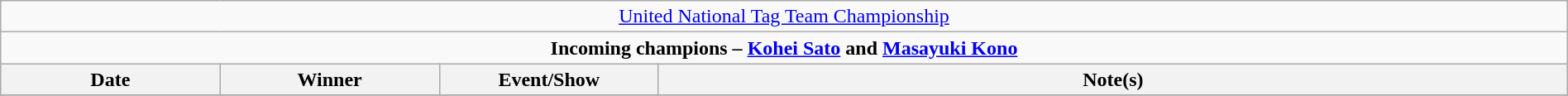<table class="wikitable" style="text-align:center; width:100%;">
<tr>
<td colspan="4" style="text-align: center;"><a href='#'>United National Tag Team Championship</a></td>
</tr>
<tr>
<td colspan="4" style="text-align: center;"><strong>Incoming champions – <a href='#'>Kohei Sato</a> and <a href='#'>Masayuki Kono</a></strong></td>
</tr>
<tr>
<th width="14%">Date</th>
<th width="14%">Winner</th>
<th width="14%">Event/Show</th>
<th width="58%">Note(s)</th>
</tr>
<tr>
</tr>
</table>
